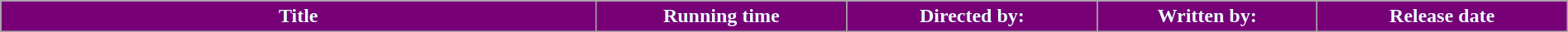<table class="wikitable plainrowheaders" style="width:100%; background:#EAFFFA">
<tr style="color:#EAFFFA">
<th style="background:#770077">Title</th>
<th style="background:#770077; width:16%">Running time</th>
<th style="background:#770077; width:16%">Directed by:</th>
<th style="background:#770077; width:14%">Written by:</th>
<th style="background:#770077; width:16%">Release date<br></th>
</tr>
</table>
